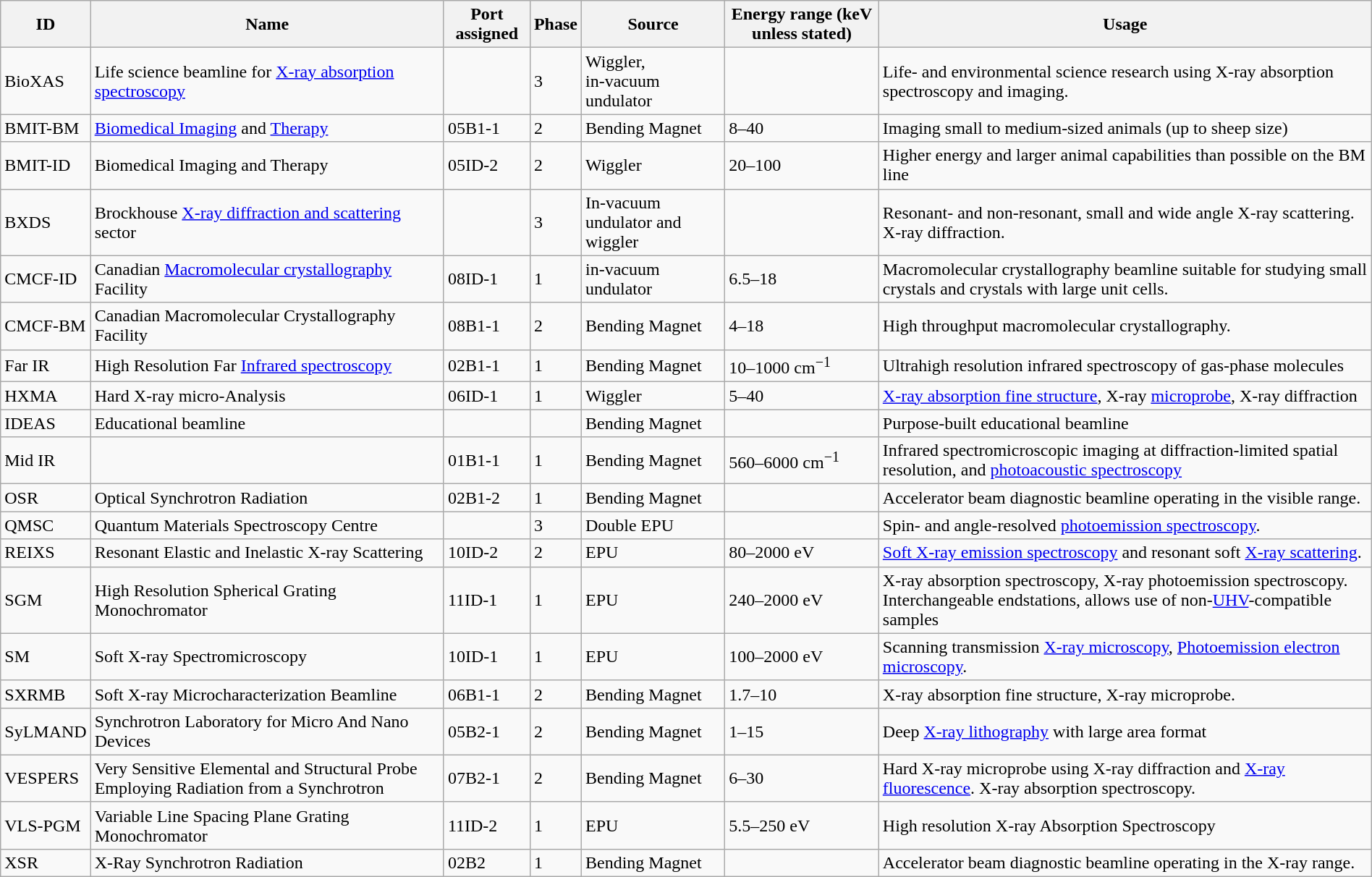<table class="wikitable" style="width:100%;">
<tr>
<th>ID</th>
<th>Name</th>
<th>Port assigned</th>
<th>Phase</th>
<th>Source</th>
<th>Energy range (keV unless stated)</th>
<th>Usage</th>
</tr>
<tr>
<td>BioXAS</td>
<td>Life science beamline for <a href='#'>X-ray absorption spectroscopy</a></td>
<td></td>
<td>3</td>
<td>Wiggler,<br>in-vacuum undulator</td>
<td></td>
<td>Life- and environmental science research using X-ray absorption spectroscopy and imaging.</td>
</tr>
<tr>
<td>BMIT-BM</td>
<td><a href='#'>Biomedical Imaging</a> and <a href='#'>Therapy</a></td>
<td>05B1-1</td>
<td>2</td>
<td>Bending Magnet</td>
<td>8–40</td>
<td>Imaging small to medium-sized animals (up to sheep size)</td>
</tr>
<tr>
<td>BMIT-ID</td>
<td>Biomedical Imaging and Therapy</td>
<td>05ID-2</td>
<td>2</td>
<td>Wiggler</td>
<td>20–100</td>
<td>Higher energy and larger animal capabilities than possible on the BM line</td>
</tr>
<tr>
<td>BXDS</td>
<td>Brockhouse <a href='#'>X-ray diffraction and scattering</a> sector</td>
<td></td>
<td>3</td>
<td>In-vacuum undulator and wiggler</td>
<td></td>
<td>Resonant- and non-resonant, small and wide angle X-ray scattering. X-ray diffraction.</td>
</tr>
<tr>
<td>CMCF-ID</td>
<td>Canadian <a href='#'>Macromolecular crystallography</a> Facility</td>
<td>08ID-1</td>
<td>1</td>
<td>in-vacuum undulator</td>
<td>6.5–18</td>
<td>Macromolecular crystallography beamline suitable for studying small crystals and crystals with large unit cells.</td>
</tr>
<tr>
<td>CMCF-BM</td>
<td>Canadian Macromolecular Crystallography Facility</td>
<td>08B1-1</td>
<td>2</td>
<td>Bending Magnet</td>
<td>4–18</td>
<td>High throughput macromolecular crystallography.</td>
</tr>
<tr>
<td>Far IR</td>
<td>High Resolution Far <a href='#'>Infrared spectroscopy</a></td>
<td>02B1-1</td>
<td>1</td>
<td>Bending Magnet</td>
<td>10–1000 cm<sup>−1</sup></td>
<td>Ultrahigh resolution infrared spectroscopy of gas-phase molecules</td>
</tr>
<tr>
<td>HXMA</td>
<td>Hard X-ray micro-Analysis</td>
<td>06ID-1</td>
<td>1</td>
<td>Wiggler</td>
<td>5–40</td>
<td><a href='#'>X-ray absorption fine structure</a>, X-ray <a href='#'>microprobe</a>, X-ray diffraction</td>
</tr>
<tr>
<td>IDEAS</td>
<td>Educational beamline</td>
<td></td>
<td></td>
<td>Bending Magnet</td>
<td></td>
<td>Purpose-built educational beamline</td>
</tr>
<tr>
<td>Mid IR</td>
<td></td>
<td>01B1-1</td>
<td>1</td>
<td>Bending Magnet</td>
<td>560–6000 cm<sup>−1</sup></td>
<td>Infrared spectromicroscopic imaging at diffraction-limited spatial resolution, and <a href='#'>photoacoustic spectroscopy</a></td>
</tr>
<tr>
<td>OSR</td>
<td>Optical Synchrotron Radiation</td>
<td>02B1-2</td>
<td>1</td>
<td>Bending Magnet</td>
<td></td>
<td>Accelerator beam diagnostic beamline operating in the visible range.</td>
</tr>
<tr>
<td>QMSC</td>
<td>Quantum Materials Spectroscopy Centre</td>
<td></td>
<td>3</td>
<td>Double EPU</td>
<td></td>
<td>Spin- and angle-resolved <a href='#'>photoemission spectroscopy</a>.</td>
</tr>
<tr>
<td>REIXS</td>
<td>Resonant Elastic and Inelastic X-ray Scattering</td>
<td>10ID-2</td>
<td>2</td>
<td>EPU</td>
<td>80–2000 eV</td>
<td><a href='#'>Soft X-ray emission spectroscopy</a> and resonant soft <a href='#'>X-ray scattering</a>.</td>
</tr>
<tr>
<td>SGM</td>
<td>High Resolution Spherical Grating Monochromator</td>
<td>11ID-1</td>
<td>1</td>
<td>EPU</td>
<td>240–2000 eV</td>
<td>X-ray absorption spectroscopy, X-ray photoemission spectroscopy. Interchangeable endstations, allows use of non-<a href='#'>UHV</a>-compatible samples</td>
</tr>
<tr>
<td>SM</td>
<td>Soft X-ray Spectromicroscopy</td>
<td>10ID-1</td>
<td>1</td>
<td>EPU</td>
<td>100–2000 eV</td>
<td>Scanning transmission <a href='#'>X-ray microscopy</a>, <a href='#'>Photoemission electron microscopy</a>.</td>
</tr>
<tr>
<td>SXRMB</td>
<td>Soft X-ray Microcharacterization Beamline</td>
<td>06B1-1</td>
<td>2</td>
<td>Bending Magnet</td>
<td>1.7–10</td>
<td>X-ray absorption fine structure, X-ray microprobe.</td>
</tr>
<tr>
<td>SyLMAND</td>
<td>Synchrotron Laboratory for Micro And Nano Devices</td>
<td>05B2-1</td>
<td>2</td>
<td>Bending Magnet</td>
<td>1–15</td>
<td>Deep <a href='#'>X-ray lithography</a> with large area format</td>
</tr>
<tr>
<td>VESPERS</td>
<td>Very Sensitive Elemental and Structural Probe Employing Radiation from a Synchrotron</td>
<td>07B2-1</td>
<td>2</td>
<td>Bending Magnet</td>
<td>6–30</td>
<td>Hard X-ray microprobe using X-ray diffraction and <a href='#'>X-ray fluorescence</a>. X-ray absorption spectroscopy.</td>
</tr>
<tr>
<td>VLS-PGM</td>
<td>Variable Line Spacing Plane Grating Monochromator</td>
<td>11ID-2</td>
<td>1</td>
<td>EPU</td>
<td>5.5–250 eV</td>
<td>High resolution X-ray Absorption Spectroscopy</td>
</tr>
<tr>
<td>XSR</td>
<td>X-Ray Synchrotron Radiation</td>
<td>02B2</td>
<td>1</td>
<td>Bending Magnet</td>
<td></td>
<td>Accelerator beam diagnostic beamline operating in the X-ray range.</td>
</tr>
</table>
